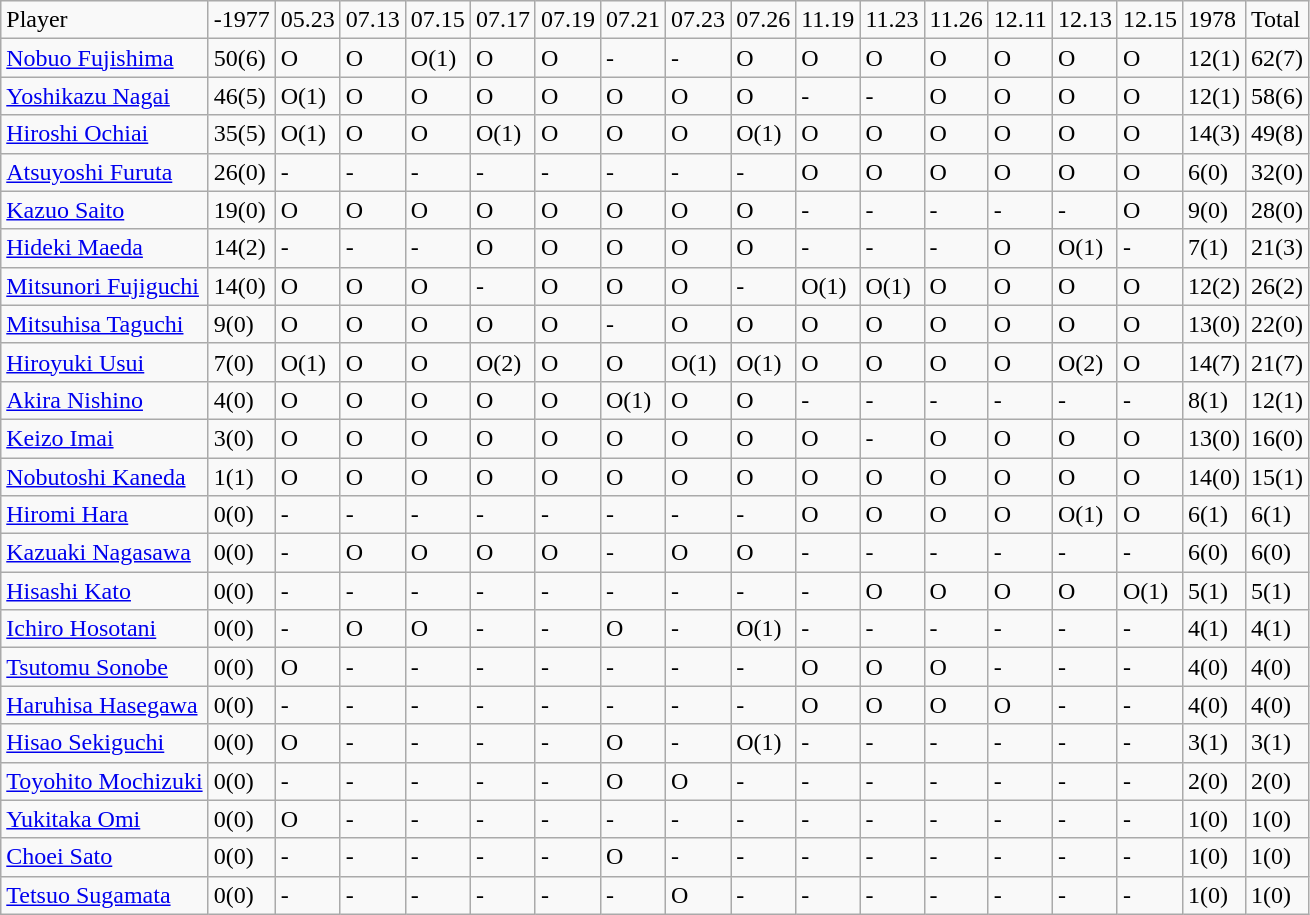<table class="wikitable" style="text-align:left;">
<tr>
<td>Player</td>
<td>-1977</td>
<td>05.23</td>
<td>07.13</td>
<td>07.15</td>
<td>07.17</td>
<td>07.19</td>
<td>07.21</td>
<td>07.23</td>
<td>07.26</td>
<td>11.19</td>
<td>11.23</td>
<td>11.26</td>
<td>12.11</td>
<td>12.13</td>
<td>12.15</td>
<td>1978</td>
<td>Total</td>
</tr>
<tr>
<td><a href='#'>Nobuo Fujishima</a></td>
<td>50(6)</td>
<td>O</td>
<td>O</td>
<td>O(1)</td>
<td>O</td>
<td>O</td>
<td>-</td>
<td>-</td>
<td>O</td>
<td>O</td>
<td>O</td>
<td>O</td>
<td>O</td>
<td>O</td>
<td>O</td>
<td>12(1)</td>
<td>62(7)</td>
</tr>
<tr>
<td><a href='#'>Yoshikazu Nagai</a></td>
<td>46(5)</td>
<td>O(1)</td>
<td>O</td>
<td>O</td>
<td>O</td>
<td>O</td>
<td>O</td>
<td>O</td>
<td>O</td>
<td>-</td>
<td>-</td>
<td>O</td>
<td>O</td>
<td>O</td>
<td>O</td>
<td>12(1)</td>
<td>58(6)</td>
</tr>
<tr>
<td><a href='#'>Hiroshi Ochiai</a></td>
<td>35(5)</td>
<td>O(1)</td>
<td>O</td>
<td>O</td>
<td>O(1)</td>
<td>O</td>
<td>O</td>
<td>O</td>
<td>O(1)</td>
<td>O</td>
<td>O</td>
<td>O</td>
<td>O</td>
<td>O</td>
<td>O</td>
<td>14(3)</td>
<td>49(8)</td>
</tr>
<tr>
<td><a href='#'>Atsuyoshi Furuta</a></td>
<td>26(0)</td>
<td>-</td>
<td>-</td>
<td>-</td>
<td>-</td>
<td>-</td>
<td>-</td>
<td>-</td>
<td>-</td>
<td>O</td>
<td>O</td>
<td>O</td>
<td>O</td>
<td>O</td>
<td>O</td>
<td>6(0)</td>
<td>32(0)</td>
</tr>
<tr>
<td><a href='#'>Kazuo Saito</a></td>
<td>19(0)</td>
<td>O</td>
<td>O</td>
<td>O</td>
<td>O</td>
<td>O</td>
<td>O</td>
<td>O</td>
<td>O</td>
<td>-</td>
<td>-</td>
<td>-</td>
<td>-</td>
<td>-</td>
<td>O</td>
<td>9(0)</td>
<td>28(0)</td>
</tr>
<tr>
<td><a href='#'>Hideki Maeda</a></td>
<td>14(2)</td>
<td>-</td>
<td>-</td>
<td>-</td>
<td>O</td>
<td>O</td>
<td>O</td>
<td>O</td>
<td>O</td>
<td>-</td>
<td>-</td>
<td>-</td>
<td>O</td>
<td>O(1)</td>
<td>-</td>
<td>7(1)</td>
<td>21(3)</td>
</tr>
<tr>
<td><a href='#'>Mitsunori Fujiguchi</a></td>
<td>14(0)</td>
<td>O</td>
<td>O</td>
<td>O</td>
<td>-</td>
<td>O</td>
<td>O</td>
<td>O</td>
<td>-</td>
<td>O(1)</td>
<td>O(1)</td>
<td>O</td>
<td>O</td>
<td>O</td>
<td>O</td>
<td>12(2)</td>
<td>26(2)</td>
</tr>
<tr>
<td><a href='#'>Mitsuhisa Taguchi</a></td>
<td>9(0)</td>
<td>O</td>
<td>O</td>
<td>O</td>
<td>O</td>
<td>O</td>
<td>-</td>
<td>O</td>
<td>O</td>
<td>O</td>
<td>O</td>
<td>O</td>
<td>O</td>
<td>O</td>
<td>O</td>
<td>13(0)</td>
<td>22(0)</td>
</tr>
<tr>
<td><a href='#'>Hiroyuki Usui</a></td>
<td>7(0)</td>
<td>O(1)</td>
<td>O</td>
<td>O</td>
<td>O(2)</td>
<td>O</td>
<td>O</td>
<td>O(1)</td>
<td>O(1)</td>
<td>O</td>
<td>O</td>
<td>O</td>
<td>O</td>
<td>O(2)</td>
<td>O</td>
<td>14(7)</td>
<td>21(7)</td>
</tr>
<tr>
<td><a href='#'>Akira Nishino</a></td>
<td>4(0)</td>
<td>O</td>
<td>O</td>
<td>O</td>
<td>O</td>
<td>O</td>
<td>O(1)</td>
<td>O</td>
<td>O</td>
<td>-</td>
<td>-</td>
<td>-</td>
<td>-</td>
<td>-</td>
<td>-</td>
<td>8(1)</td>
<td>12(1)</td>
</tr>
<tr>
<td><a href='#'>Keizo Imai</a></td>
<td>3(0)</td>
<td>O</td>
<td>O</td>
<td>O</td>
<td>O</td>
<td>O</td>
<td>O</td>
<td>O</td>
<td>O</td>
<td>O</td>
<td>-</td>
<td>O</td>
<td>O</td>
<td>O</td>
<td>O</td>
<td>13(0)</td>
<td>16(0)</td>
</tr>
<tr>
<td><a href='#'>Nobutoshi Kaneda</a></td>
<td>1(1)</td>
<td>O</td>
<td>O</td>
<td>O</td>
<td>O</td>
<td>O</td>
<td>O</td>
<td>O</td>
<td>O</td>
<td>O</td>
<td>O</td>
<td>O</td>
<td>O</td>
<td>O</td>
<td>O</td>
<td>14(0)</td>
<td>15(1)</td>
</tr>
<tr>
<td><a href='#'>Hiromi Hara</a></td>
<td>0(0)</td>
<td>-</td>
<td>-</td>
<td>-</td>
<td>-</td>
<td>-</td>
<td>-</td>
<td>-</td>
<td>-</td>
<td>O</td>
<td>O</td>
<td>O</td>
<td>O</td>
<td>O(1)</td>
<td>O</td>
<td>6(1)</td>
<td>6(1)</td>
</tr>
<tr>
<td><a href='#'>Kazuaki Nagasawa</a></td>
<td>0(0)</td>
<td>-</td>
<td>O</td>
<td>O</td>
<td>O</td>
<td>O</td>
<td>-</td>
<td>O</td>
<td>O</td>
<td>-</td>
<td>-</td>
<td>-</td>
<td>-</td>
<td>-</td>
<td>-</td>
<td>6(0)</td>
<td>6(0)</td>
</tr>
<tr>
<td><a href='#'>Hisashi Kato</a></td>
<td>0(0)</td>
<td>-</td>
<td>-</td>
<td>-</td>
<td>-</td>
<td>-</td>
<td>-</td>
<td>-</td>
<td>-</td>
<td>-</td>
<td>O</td>
<td>O</td>
<td>O</td>
<td>O</td>
<td>O(1)</td>
<td>5(1)</td>
<td>5(1)</td>
</tr>
<tr>
<td><a href='#'>Ichiro Hosotani</a></td>
<td>0(0)</td>
<td>-</td>
<td>O</td>
<td>O</td>
<td>-</td>
<td>-</td>
<td>O</td>
<td>-</td>
<td>O(1)</td>
<td>-</td>
<td>-</td>
<td>-</td>
<td>-</td>
<td>-</td>
<td>-</td>
<td>4(1)</td>
<td>4(1)</td>
</tr>
<tr>
<td><a href='#'>Tsutomu Sonobe</a></td>
<td>0(0)</td>
<td>O</td>
<td>-</td>
<td>-</td>
<td>-</td>
<td>-</td>
<td>-</td>
<td>-</td>
<td>-</td>
<td>O</td>
<td>O</td>
<td>O</td>
<td>-</td>
<td>-</td>
<td>-</td>
<td>4(0)</td>
<td>4(0)</td>
</tr>
<tr>
<td><a href='#'>Haruhisa Hasegawa</a></td>
<td>0(0)</td>
<td>-</td>
<td>-</td>
<td>-</td>
<td>-</td>
<td>-</td>
<td>-</td>
<td>-</td>
<td>-</td>
<td>O</td>
<td>O</td>
<td>O</td>
<td>O</td>
<td>-</td>
<td>-</td>
<td>4(0)</td>
<td>4(0)</td>
</tr>
<tr>
<td><a href='#'>Hisao Sekiguchi</a></td>
<td>0(0)</td>
<td>O</td>
<td>-</td>
<td>-</td>
<td>-</td>
<td>-</td>
<td>O</td>
<td>-</td>
<td>O(1)</td>
<td>-</td>
<td>-</td>
<td>-</td>
<td>-</td>
<td>-</td>
<td>-</td>
<td>3(1)</td>
<td>3(1)</td>
</tr>
<tr>
<td><a href='#'>Toyohito Mochizuki</a></td>
<td>0(0)</td>
<td>-</td>
<td>-</td>
<td>-</td>
<td>-</td>
<td>-</td>
<td>O</td>
<td>O</td>
<td>-</td>
<td>-</td>
<td>-</td>
<td>-</td>
<td>-</td>
<td>-</td>
<td>-</td>
<td>2(0)</td>
<td>2(0)</td>
</tr>
<tr>
<td><a href='#'>Yukitaka Omi</a></td>
<td>0(0)</td>
<td>O</td>
<td>-</td>
<td>-</td>
<td>-</td>
<td>-</td>
<td>-</td>
<td>-</td>
<td>-</td>
<td>-</td>
<td>-</td>
<td>-</td>
<td>-</td>
<td>-</td>
<td>-</td>
<td>1(0)</td>
<td>1(0)</td>
</tr>
<tr>
<td><a href='#'>Choei Sato</a></td>
<td>0(0)</td>
<td>-</td>
<td>-</td>
<td>-</td>
<td>-</td>
<td>-</td>
<td>O</td>
<td>-</td>
<td>-</td>
<td>-</td>
<td>-</td>
<td>-</td>
<td>-</td>
<td>-</td>
<td>-</td>
<td>1(0)</td>
<td>1(0)</td>
</tr>
<tr>
<td><a href='#'>Tetsuo Sugamata</a></td>
<td>0(0)</td>
<td>-</td>
<td>-</td>
<td>-</td>
<td>-</td>
<td>-</td>
<td>-</td>
<td>O</td>
<td>-</td>
<td>-</td>
<td>-</td>
<td>-</td>
<td>-</td>
<td>-</td>
<td>-</td>
<td>1(0)</td>
<td>1(0)</td>
</tr>
</table>
